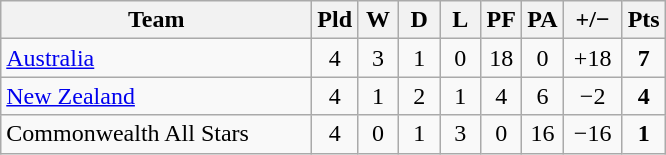<table class="wikitable" style="text-align:center">
<tr>
<th width="200">Team</th>
<th width="20">Pld</th>
<th width="20">W</th>
<th width="20">D</th>
<th width="20">L</th>
<th width="20">PF</th>
<th width="20">PA</th>
<th width="32">+/−</th>
<th width="20">Pts</th>
</tr>
<tr>
<td style="text-align:left;"> <a href='#'>Australia</a></td>
<td>4</td>
<td>3</td>
<td>1</td>
<td>0</td>
<td>18</td>
<td>0</td>
<td>+18</td>
<td><strong>7</strong></td>
</tr>
<tr>
<td style="text-align:left;"> <a href='#'>New Zealand</a></td>
<td>4</td>
<td>1</td>
<td>2</td>
<td>1</td>
<td>4</td>
<td>6</td>
<td>−2</td>
<td><strong>4</strong></td>
</tr>
<tr>
<td style="text-align:left;"> Commonwealth All Stars</td>
<td>4</td>
<td>0</td>
<td>1</td>
<td>3</td>
<td>0</td>
<td>16</td>
<td>−16</td>
<td><strong>1</strong></td>
</tr>
</table>
